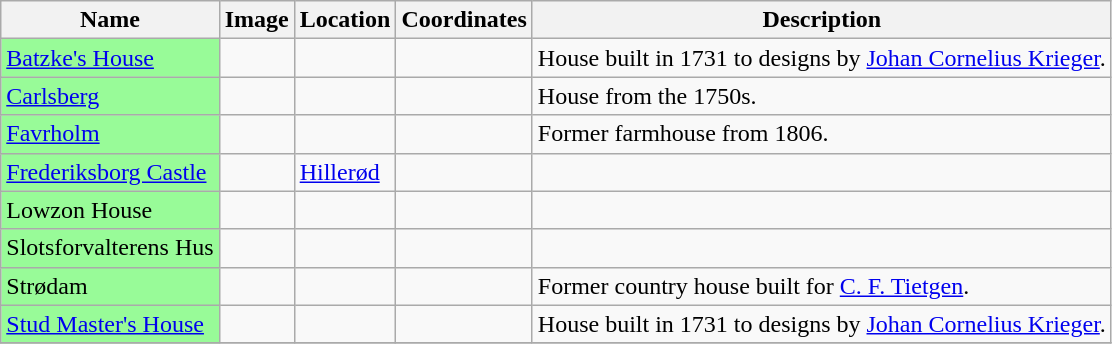<table class="wikitable sortable">
<tr>
<th>Name</th>
<th class=unsortable>Image</th>
<th>Location</th>
<th>Coordinates</th>
<th class=unsortable>Description</th>
</tr>
<tr>
<td bgcolor=98fb98><a href='#'>Batzke's House</a></td>
<td></td>
<td></td>
<td></td>
<td>House built in 1731 to designs by <a href='#'>Johan Cornelius Krieger</a>.</td>
</tr>
<tr>
<td bgcolor=98fb98><a href='#'>Carlsberg</a></td>
<td></td>
<td></td>
<td></td>
<td>House from the 1750s.</td>
</tr>
<tr>
<td bgcolor=98fb98><a href='#'>Favrholm</a></td>
<td></td>
<td></td>
<td></td>
<td>Former farmhouse from 1806.</td>
</tr>
<tr>
<td bgcolor=98fb98><a href='#'>Frederiksborg Castle</a></td>
<td></td>
<td><a href='#'>Hillerød</a></td>
<td></td>
<td></td>
</tr>
<tr>
<td bgcolor=98fb98>Lowzon House</td>
<td></td>
<td></td>
<td></td>
<td></td>
</tr>
<tr>
<td bgcolor=98fb98>Slotsforvalterens Hus</td>
<td></td>
<td></td>
<td></td>
<td></td>
</tr>
<tr>
<td bgcolor=98fb98>Strødam</td>
<td></td>
<td></td>
<td></td>
<td>Former country house built for <a href='#'>C. F. Tietgen</a>.</td>
</tr>
<tr>
<td bgcolor=98fb98><a href='#'>Stud Master's House</a></td>
<td></td>
<td></td>
<td></td>
<td>House built in 1731 to designs by <a href='#'>Johan Cornelius Krieger</a>.</td>
</tr>
<tr>
</tr>
</table>
